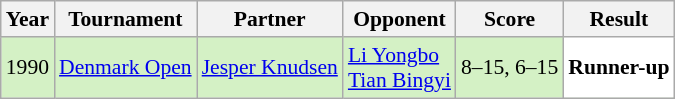<table class="sortable wikitable" style="font-size: 90%;">
<tr>
<th>Year</th>
<th>Tournament</th>
<th>Partner</th>
<th>Opponent</th>
<th>Score</th>
<th>Result</th>
</tr>
<tr style="background:#D4F1C5">
<td align="center">1990</td>
<td align="left"><a href='#'>Denmark Open</a></td>
<td align="left"> <a href='#'>Jesper Knudsen</a></td>
<td align="left"> <a href='#'>Li Yongbo</a><br> <a href='#'>Tian Bingyi</a></td>
<td align="left">8–15, 6–15</td>
<td style="text-align:left; background:white"> <strong>Runner-up</strong></td>
</tr>
</table>
